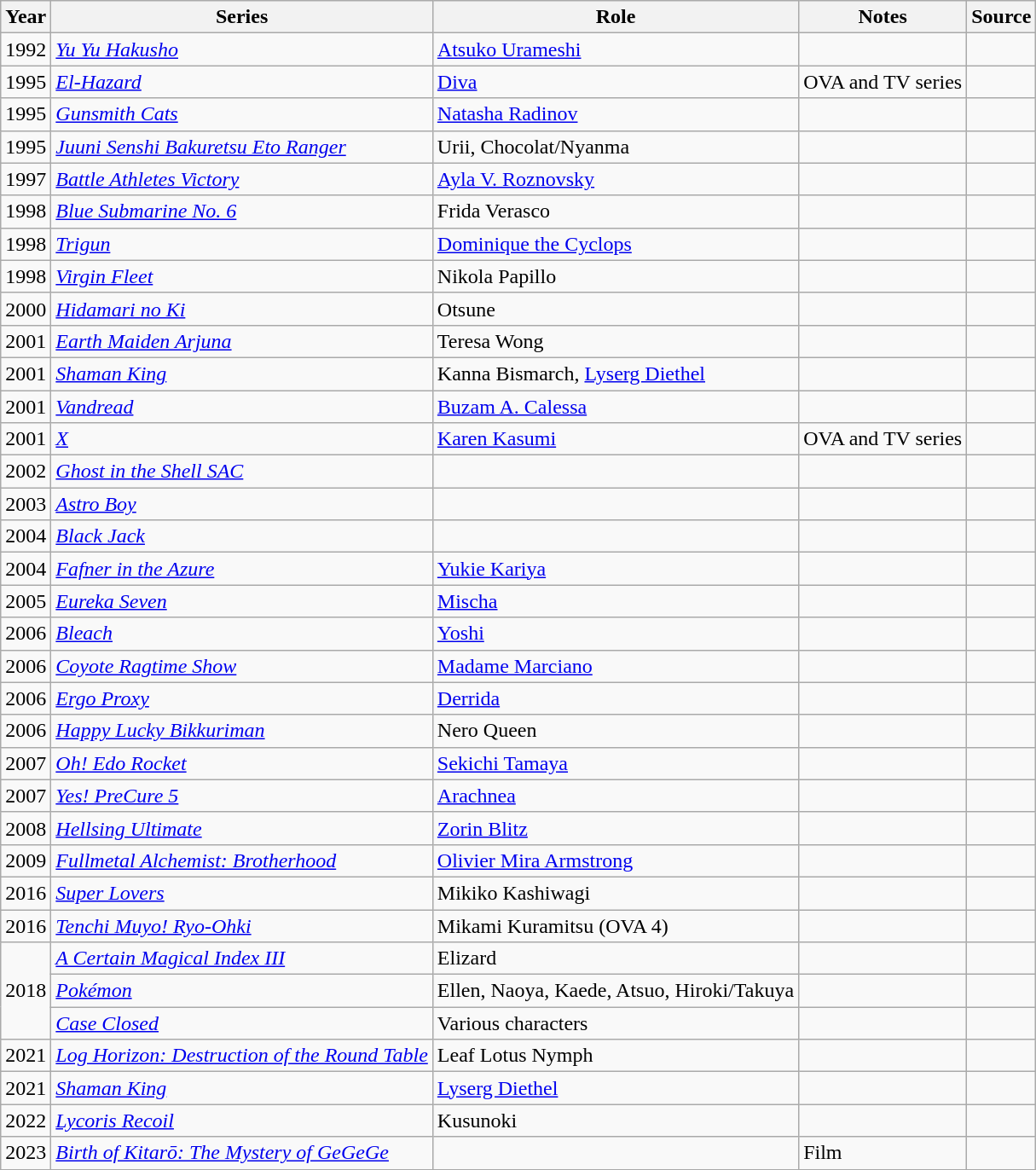<table class="wikitable sortable plainrowheaders">
<tr>
<th>Year</th>
<th>Series</th>
<th>Role</th>
<th class="unsortable">Notes</th>
<th class="unsortable">Source</th>
</tr>
<tr>
<td>1992</td>
<td><em><a href='#'>Yu Yu Hakusho</a></em></td>
<td><a href='#'>Atsuko Urameshi</a></td>
<td> </td>
<td> </td>
</tr>
<tr>
<td>1995</td>
<td><em><a href='#'>El-Hazard</a></em></td>
<td><a href='#'>Diva</a></td>
<td>OVA and TV series</td>
<td></td>
</tr>
<tr>
<td>1995</td>
<td><em><a href='#'>Gunsmith Cats</a></em></td>
<td><a href='#'>Natasha Radinov</a></td>
<td> </td>
<td> </td>
</tr>
<tr>
<td>1995</td>
<td><em><a href='#'>Juuni Senshi Bakuretsu Eto Ranger</a></em></td>
<td>Urii, Chocolat/Nyanma</td>
<td> </td>
<td> </td>
</tr>
<tr>
<td>1997</td>
<td><em><a href='#'>Battle Athletes Victory</a></em></td>
<td><a href='#'>Ayla V. Roznovsky</a></td>
<td> </td>
<td> </td>
</tr>
<tr>
<td>1998</td>
<td><em><a href='#'>Blue Submarine No. 6</a></em></td>
<td>Frida Verasco</td>
<td> </td>
<td> </td>
</tr>
<tr>
<td>1998</td>
<td><em><a href='#'>Trigun</a></em></td>
<td><a href='#'>Dominique the Cyclops</a></td>
<td> </td>
<td></td>
</tr>
<tr>
<td>1998</td>
<td><em><a href='#'>Virgin Fleet</a></em></td>
<td>Nikola Papillo</td>
<td> </td>
<td> </td>
</tr>
<tr>
<td>2000</td>
<td><em><a href='#'>Hidamari no Ki</a></em></td>
<td>Otsune</td>
<td> </td>
<td> </td>
</tr>
<tr>
<td>2001</td>
<td><em><a href='#'>Earth Maiden Arjuna</a></em></td>
<td>Teresa Wong</td>
<td> </td>
<td> </td>
</tr>
<tr>
<td>2001</td>
<td><em><a href='#'>Shaman King</a></em></td>
<td>Kanna Bismarch, <a href='#'>Lyserg Diethel</a></td>
<td> </td>
<td> </td>
</tr>
<tr>
<td>2001</td>
<td><em><a href='#'>Vandread</a></em></td>
<td><a href='#'>Buzam A. Calessa</a></td>
<td> </td>
<td> </td>
</tr>
<tr>
<td>2001</td>
<td><em><a href='#'>X</a></em></td>
<td><a href='#'>Karen Kasumi</a></td>
<td>OVA and TV series</td>
<td> </td>
</tr>
<tr>
<td>2002</td>
<td><em><a href='#'>Ghost in the Shell SAC</a></em></td>
<td> </td>
<td> </td>
<td> </td>
</tr>
<tr>
<td>2003</td>
<td><em><a href='#'>Astro Boy</a></em></td>
<td> </td>
<td> </td>
<td>  </td>
</tr>
<tr>
<td>2004</td>
<td><em><a href='#'>Black Jack</a></em></td>
<td> </td>
<td> </td>
<td> </td>
</tr>
<tr>
<td>2004</td>
<td><em><a href='#'>Fafner in the Azure</a></em></td>
<td><a href='#'>Yukie Kariya</a></td>
<td> </td>
<td> </td>
</tr>
<tr>
<td>2005</td>
<td><em><a href='#'>Eureka Seven</a></em></td>
<td><a href='#'>Mischa</a></td>
<td> </td>
<td> </td>
</tr>
<tr>
<td>2006</td>
<td><em><a href='#'>Bleach</a></em></td>
<td><a href='#'>Yoshi</a></td>
<td> </td>
<td></td>
</tr>
<tr>
<td>2006</td>
<td><em><a href='#'>Coyote Ragtime Show</a></em></td>
<td><a href='#'>Madame Marciano</a></td>
<td> </td>
<td> </td>
</tr>
<tr>
<td>2006</td>
<td><em><a href='#'>Ergo Proxy</a></em></td>
<td><a href='#'>Derrida</a></td>
<td> </td>
<td></td>
</tr>
<tr>
<td>2006</td>
<td><em><a href='#'>Happy Lucky Bikkuriman</a></em></td>
<td>Nero Queen</td>
<td> </td>
<td> </td>
</tr>
<tr>
<td>2007</td>
<td><em><a href='#'>Oh! Edo Rocket</a></em></td>
<td><a href='#'>Sekichi Tamaya</a></td>
<td> </td>
<td> </td>
</tr>
<tr>
<td>2007</td>
<td><em><a href='#'>Yes! PreCure 5</a></em></td>
<td><a href='#'>Arachnea</a></td>
<td> </td>
<td> </td>
</tr>
<tr>
<td>2008</td>
<td><em><a href='#'>Hellsing Ultimate</a></em></td>
<td><a href='#'>Zorin Blitz</a></td>
<td> </td>
<td></td>
</tr>
<tr>
<td>2009</td>
<td><em><a href='#'>Fullmetal Alchemist: Brotherhood</a></em></td>
<td><a href='#'>Olivier Mira Armstrong</a></td>
<td> </td>
<td></td>
</tr>
<tr>
<td>2016</td>
<td><em><a href='#'>Super Lovers</a></em></td>
<td>Mikiko Kashiwagi</td>
<td> </td>
<td></td>
</tr>
<tr>
<td>2016</td>
<td><em><a href='#'>Tenchi Muyo! Ryo-Ohki</a></em></td>
<td>Mikami Kuramitsu (OVA 4)</td>
<td> </td>
<td></td>
</tr>
<tr>
<td rowspan=3>2018</td>
<td><em><a href='#'>A Certain Magical Index III</a></em></td>
<td>Elizard</td>
<td> </td>
<td></td>
</tr>
<tr>
<td><em><a href='#'>Pokémon</a></em></td>
<td>Ellen, Naoya, Kaede, Atsuo, Hiroki/Takuya</td>
<td> </td>
<td> </td>
</tr>
<tr>
<td><em><a href='#'>Case Closed</a></em></td>
<td>Various characters</td>
<td> </td>
<td> </td>
</tr>
<tr>
<td>2021</td>
<td><em><a href='#'>Log Horizon: Destruction of the Round Table</a></em></td>
<td>Leaf Lotus Nymph</td>
<td> </td>
<td></td>
</tr>
<tr>
<td>2021</td>
<td><em><a href='#'>Shaman King</a></em></td>
<td><a href='#'>Lyserg Diethel</a></td>
<td> </td>
<td></td>
</tr>
<tr>
<td>2022</td>
<td><em><a href='#'>Lycoris Recoil</a></em></td>
<td>Kusunoki</td>
<td> </td>
<td></td>
</tr>
<tr>
<td>2023</td>
<td><em><a href='#'>Birth of Kitarō: The Mystery of GeGeGe</a></em></td>
<td></td>
<td>Film</td>
<td></td>
</tr>
<tr>
</tr>
</table>
